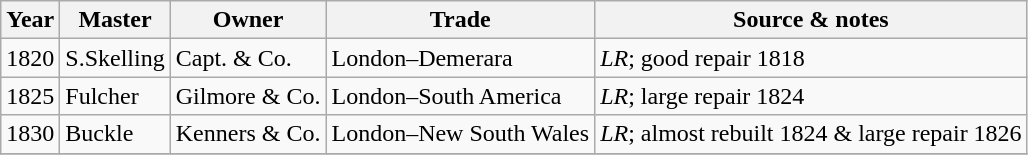<table class="sortable wikitable">
<tr>
<th>Year</th>
<th>Master</th>
<th>Owner</th>
<th>Trade</th>
<th>Source & notes</th>
</tr>
<tr>
<td>1820</td>
<td>S.Skelling</td>
<td>Capt. & Co.</td>
<td>London–Demerara</td>
<td><em>LR</em>; good repair 1818</td>
</tr>
<tr>
<td>1825</td>
<td>Fulcher</td>
<td>Gilmore & Co.</td>
<td>London–South America</td>
<td><em>LR</em>; large repair 1824</td>
</tr>
<tr>
<td>1830</td>
<td>Buckle</td>
<td>Kenners & Co.</td>
<td>London–New South Wales</td>
<td><em>LR</em>; almost rebuilt 1824 & large repair 1826</td>
</tr>
<tr>
</tr>
</table>
